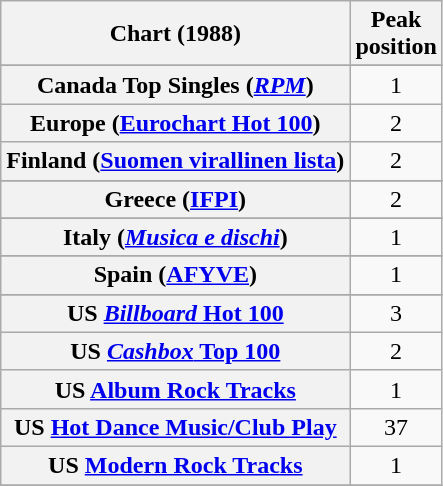<table class="wikitable sortable plainrowheaders" style="text-align:center;">
<tr>
<th>Chart (1988)</th>
<th>Peak<br>position</th>
</tr>
<tr>
</tr>
<tr>
</tr>
<tr>
</tr>
<tr>
<th scope="row">Canada Top Singles (<em><a href='#'>RPM</a></em>)</th>
<td>1</td>
</tr>
<tr>
<th scope="row">Europe (<a href='#'>Eurochart Hot 100</a>)</th>
<td>2</td>
</tr>
<tr>
<th scope="row">Finland (<a href='#'>Suomen virallinen lista</a>)</th>
<td>2</td>
</tr>
<tr>
</tr>
<tr>
<th scope="row">Greece (<a href='#'>IFPI</a>)</th>
<td>2</td>
</tr>
<tr>
</tr>
<tr>
<th scope="row">Italy (<em><a href='#'>Musica e dischi</a></em>)</th>
<td>1</td>
</tr>
<tr>
</tr>
<tr>
</tr>
<tr>
</tr>
<tr>
</tr>
<tr>
<th scope="row">Spain (<a href='#'>AFYVE</a>)</th>
<td>1</td>
</tr>
<tr>
</tr>
<tr>
</tr>
<tr>
</tr>
<tr>
<th scope="row">US <a href='#'><em>Billboard</em> Hot 100</a></th>
<td>3</td>
</tr>
<tr>
<th scope="row">US <a href='#'><em>Cashbox</em> Top 100</a></th>
<td align="center">2</td>
</tr>
<tr>
<th scope="row">US <a href='#'>Album Rock Tracks</a></th>
<td>1</td>
</tr>
<tr>
<th scope="row">US <a href='#'>Hot Dance Music/Club Play</a><br></th>
<td>37</td>
</tr>
<tr>
<th scope="row">US <a href='#'>Modern Rock Tracks</a></th>
<td>1</td>
</tr>
<tr>
</tr>
</table>
